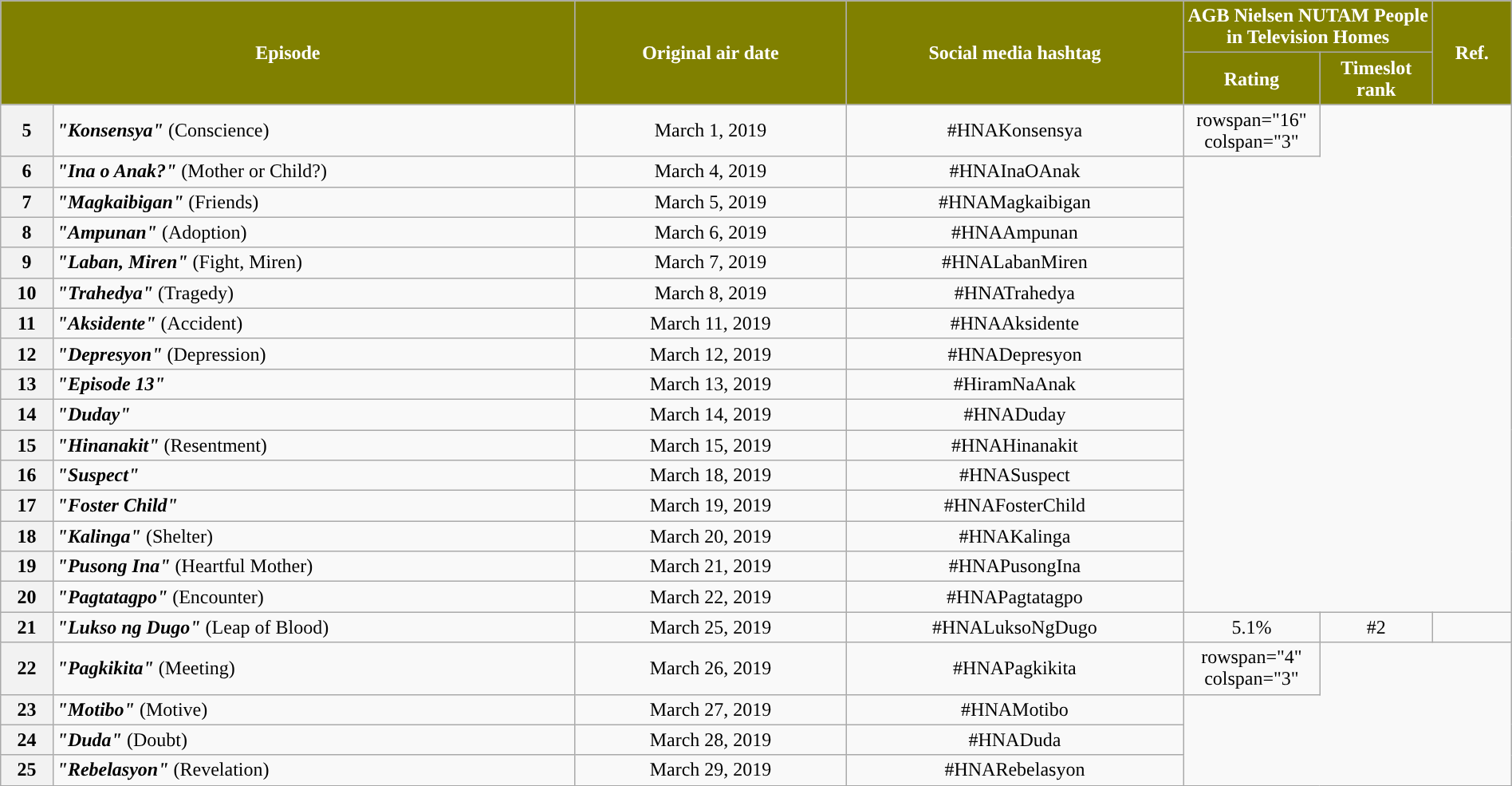<table class="wikitable" style="text-align:center; font-size:100%; line-height:18px;" width="100%">
<tr>
<th style="background-color:#808000; color:#ffffff;" colspan="2" rowspan="2">Episode</th>
<th style="background-color:#808000; color:white" rowspan="2">Original air date</th>
<th style="background-color:#808000; color:white" rowspan="2">Social media hashtag</th>
<th style="background-color:#808000; color:#ffffff;" colspan="2">AGB Nielsen NUTAM People in Television Homes</th>
<th style="background-color:#808000;  color:#ffffff;" rowspan="2">Ref.</th>
</tr>
<tr>
<th style="background-color:#808000; width:75px; color:#ffffff;">Rating</th>
<th style="background-color:#808000;  width:75px; color:#ffffff;">Timeslot<br>rank</th>
</tr>
<tr>
<th>5</th>
<td style="text-align: left;"><strong><em>"Konsensya"</em></strong> (Conscience)</td>
<td>March 1, 2019</td>
<td>#HNAKonsensya</td>
<td>rowspan="16" colspan="3"</td>
</tr>
<tr>
<th>6</th>
<td style="text-align: left;"><strong><em>"Ina o Anak?"</em></strong> (Mother or Child?)</td>
<td>March 4, 2019</td>
<td>#HNAInaOAnak</td>
</tr>
<tr>
<th>7</th>
<td style="text-align: left;"><strong><em>"Magkaibigan"</em></strong> (Friends)</td>
<td>March 5, 2019</td>
<td>#HNAMagkaibigan</td>
</tr>
<tr>
<th>8</th>
<td style="text-align: left;"><strong><em>"Ampunan"</em></strong> (Adoption)</td>
<td>March 6, 2019</td>
<td>#HNAAmpunan</td>
</tr>
<tr>
<th>9</th>
<td style="text-align: left;"><strong><em>"Laban, Miren"</em></strong> (Fight, Miren)</td>
<td>March 7, 2019</td>
<td>#HNALabanMiren</td>
</tr>
<tr>
<th>10</th>
<td style="text-align: left;"><strong><em>"Trahedya"</em></strong> (Tragedy)</td>
<td>March 8, 2019</td>
<td>#HNATrahedya</td>
</tr>
<tr>
<th>11</th>
<td style="text-align: left;"><strong><em>"Aksidente"</em></strong> (Accident)</td>
<td>March 11, 2019</td>
<td>#HNAAksidente</td>
</tr>
<tr>
<th>12</th>
<td style="text-align: left;"><strong><em>"Depresyon"</em></strong> (Depression)</td>
<td>March 12, 2019</td>
<td>#HNADepresyon</td>
</tr>
<tr>
<th>13</th>
<td style="text-align: left;"><strong><em>"Episode 13"</em></strong></td>
<td>March 13, 2019</td>
<td>#HiramNaAnak</td>
</tr>
<tr>
<th>14</th>
<td style="text-align: left;"><strong><em>"Duday"</em></strong></td>
<td>March 14, 2019</td>
<td>#HNADuday</td>
</tr>
<tr>
<th>15</th>
<td style="text-align: left;"><strong><em>"Hinanakit"</em></strong> (Resentment)</td>
<td>March 15, 2019</td>
<td>#HNAHinanakit</td>
</tr>
<tr>
<th>16</th>
<td style="text-align: left;"><strong><em>"Suspect"</em></strong></td>
<td>March 18, 2019</td>
<td>#HNASuspect</td>
</tr>
<tr>
<th>17</th>
<td style="text-align: left;"><strong><em>"Foster Child"</em></strong></td>
<td>March 19, 2019</td>
<td>#HNAFosterChild</td>
</tr>
<tr>
<th>18</th>
<td style="text-align: left;"><strong><em>"Kalinga"</em></strong> (Shelter)</td>
<td>March 20, 2019</td>
<td>#HNAKalinga</td>
</tr>
<tr>
<th>19</th>
<td style="text-align: left;"><strong><em>"Pusong Ina"</em></strong> (Heartful Mother)</td>
<td>March 21, 2019</td>
<td>#HNAPusongIna</td>
</tr>
<tr>
<th>20</th>
<td style="text-align: left;"><strong><em>"Pagtatagpo"</em></strong> (Encounter)</td>
<td>March 22, 2019</td>
<td>#HNAPagtatagpo</td>
</tr>
<tr>
<th>21</th>
<td style="text-align: left;"><strong><em>"Lukso ng Dugo"</em></strong> (Leap of Blood)</td>
<td>March 25, 2019</td>
<td>#HNALuksoNgDugo</td>
<td>5.1%</td>
<td>#2</td>
<td></td>
</tr>
<tr>
<th>22</th>
<td style="text-align: left;"><strong><em>"Pagkikita"</em></strong> (Meeting)</td>
<td>March 26, 2019</td>
<td>#HNAPagkikita</td>
<td>rowspan="4" colspan="3" </td>
</tr>
<tr>
<th>23</th>
<td style="text-align: left;"><strong><em>"Motibo"</em></strong> (Motive)</td>
<td>March 27, 2019</td>
<td>#HNAMotibo</td>
</tr>
<tr>
<th>24</th>
<td style="text-align: left;"><strong><em>"Duda"</em></strong> (Doubt)</td>
<td>March 28, 2019</td>
<td>#HNADuda</td>
</tr>
<tr>
<th>25</th>
<td style="text-align: left;"><strong><em>"Rebelasyon"</em></strong> (Revelation)</td>
<td>March 29, 2019</td>
<td>#HNARebelasyon</td>
</tr>
<tr>
</tr>
</table>
